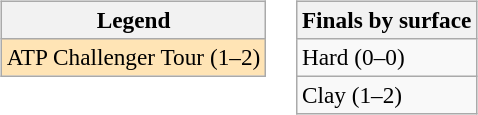<table>
<tr valign=top>
<td><br><table class="wikitable" style=font-size:97%>
<tr>
<th>Legend</th>
</tr>
<tr style="background:moccasin;">
<td>ATP Challenger Tour (1–2)</td>
</tr>
</table>
</td>
<td><br><table class="wikitable" style=font-size:97%>
<tr>
<th>Finals by surface</th>
</tr>
<tr>
<td>Hard (0–0)</td>
</tr>
<tr>
<td>Clay (1–2)</td>
</tr>
</table>
</td>
</tr>
</table>
